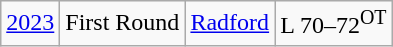<table class="wikitable">
<tr align="center">
<td><a href='#'>2023</a></td>
<td>First Round</td>
<td><a href='#'>Radford</a></td>
<td>L 70–72<sup>OT</sup></td>
</tr>
</table>
